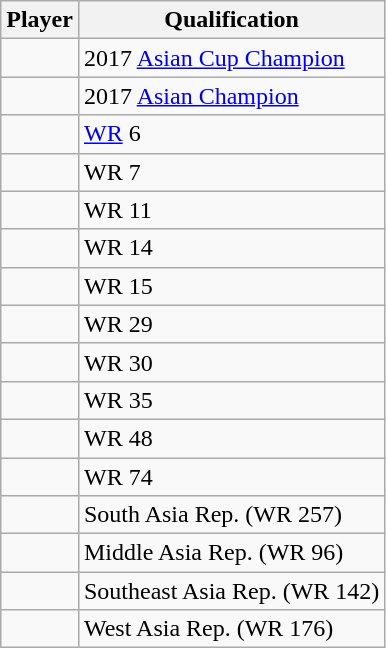<table class="wikitable">
<tr>
<th>Player</th>
<th>Qualification</th>
</tr>
<tr>
<td></td>
<td>2017 <a href='#'>Asian Cup Champion</a></td>
</tr>
<tr>
<td></td>
<td>2017 <a href='#'>Asian Champion</a></td>
</tr>
<tr>
<td></td>
<td><a href='#'>WR</a> 6</td>
</tr>
<tr>
<td></td>
<td>WR 7</td>
</tr>
<tr>
<td></td>
<td>WR 11</td>
</tr>
<tr>
<td></td>
<td>WR 14</td>
</tr>
<tr>
<td></td>
<td>WR 15</td>
</tr>
<tr>
<td></td>
<td>WR 29</td>
</tr>
<tr>
<td></td>
<td>WR 30</td>
</tr>
<tr>
<td></td>
<td>WR 35</td>
</tr>
<tr>
<td></td>
<td>WR 48</td>
</tr>
<tr>
<td></td>
<td>WR 74</td>
</tr>
<tr>
<td></td>
<td>South Asia Rep. (WR 257)</td>
</tr>
<tr>
<td></td>
<td>Middle Asia Rep. (WR 96)</td>
</tr>
<tr>
<td></td>
<td>Southeast Asia Rep. (WR 142)</td>
</tr>
<tr>
<td></td>
<td>West Asia Rep. (WR 176)</td>
</tr>
</table>
